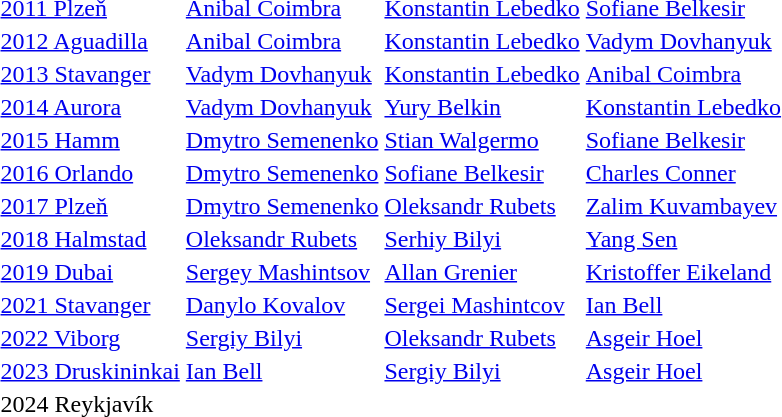<table>
<tr>
<td><a href='#'>2011 Plzeň</a></td>
<td> <a href='#'>Anibal Coimbra</a></td>
<td> <a href='#'>Konstantin Lebedko</a></td>
<td> <a href='#'>Sofiane Belkesir</a></td>
</tr>
<tr>
<td><a href='#'>2012 Aguadilla</a></td>
<td> <a href='#'>Anibal Coimbra</a></td>
<td> <a href='#'>Konstantin Lebedko</a></td>
<td> <a href='#'>Vadym Dovhanyuk</a></td>
</tr>
<tr>
<td><a href='#'>2013 Stavanger</a></td>
<td> <a href='#'>Vadym Dovhanyuk</a></td>
<td> <a href='#'>Konstantin Lebedko</a></td>
<td> <a href='#'>Anibal Coimbra</a></td>
</tr>
<tr>
<td><a href='#'>2014 Aurora</a></td>
<td> <a href='#'>Vadym Dovhanyuk</a></td>
<td> <a href='#'>Yury Belkin</a></td>
<td> <a href='#'>Konstantin Lebedko</a></td>
</tr>
<tr>
<td><a href='#'>2015 Hamm</a></td>
<td> <a href='#'>Dmytro Semenenko</a></td>
<td> <a href='#'>Stian Walgermo</a></td>
<td> <a href='#'>Sofiane Belkesir</a></td>
</tr>
<tr>
<td><a href='#'>2016 Orlando</a></td>
<td> <a href='#'>Dmytro Semenenko</a></td>
<td> <a href='#'>Sofiane Belkesir</a></td>
<td> <a href='#'>Charles Conner</a></td>
</tr>
<tr>
<td><a href='#'>2017 Plzeň</a></td>
<td> <a href='#'>Dmytro Semenenko</a></td>
<td> <a href='#'>Oleksandr Rubets</a></td>
<td> <a href='#'>Zalim Kuvambayev</a></td>
</tr>
<tr>
<td><a href='#'>2018 Halmstad</a></td>
<td> <a href='#'>Oleksandr Rubets</a></td>
<td> <a href='#'>Serhiy Bilyi</a></td>
<td> <a href='#'>Yang Sen</a></td>
</tr>
<tr>
<td><a href='#'>2019 Dubai</a></td>
<td> <a href='#'>Sergey Mashintsov</a></td>
<td> <a href='#'>Allan Grenier</a></td>
<td> <a href='#'>Kristoffer Eikeland</a></td>
</tr>
<tr>
<td><a href='#'>2021 Stavanger</a></td>
<td> <a href='#'>Danylo Kovalov</a></td>
<td> <a href='#'>Sergei Mashintcov</a></td>
<td> <a href='#'>Ian Bell</a></td>
</tr>
<tr>
<td><a href='#'>2022 Viborg</a></td>
<td> <a href='#'>Sergiy Bilyi</a></td>
<td> <a href='#'>Oleksandr Rubets</a></td>
<td> <a href='#'>Asgeir Hoel</a></td>
</tr>
<tr>
<td><a href='#'>2023 Druskininkai</a></td>
<td> <a href='#'>Ian Bell</a></td>
<td> <a href='#'>Sergiy Bilyi</a></td>
<td> <a href='#'>Asgeir Hoel</a></td>
</tr>
<tr>
<td>2024 Reykjavík</td>
<td></td>
<td></td>
<td></td>
</tr>
</table>
